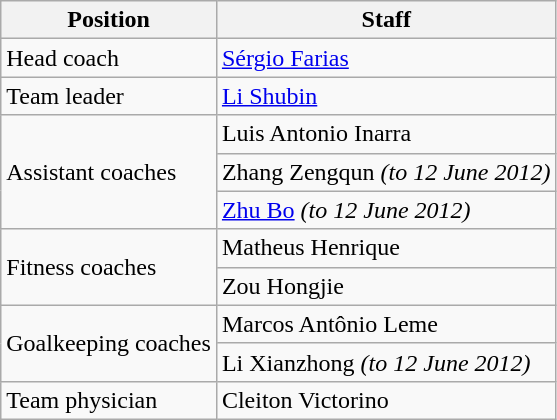<table class="wikitable">
<tr>
<th>Position</th>
<th>Staff</th>
</tr>
<tr>
<td>Head coach</td>
<td> <a href='#'>Sérgio Farias</a></td>
</tr>
<tr>
<td>Team leader</td>
<td> <a href='#'>Li Shubin</a></td>
</tr>
<tr>
<td rowspan="3">Assistant coaches</td>
<td> Luis Antonio Inarra</td>
</tr>
<tr>
<td> Zhang Zengqun <em>(to 12 June 2012)</em></td>
</tr>
<tr>
<td> <a href='#'>Zhu Bo</a> <em>(to 12 June 2012)</em></td>
</tr>
<tr>
<td rowspan="2">Fitness coaches</td>
<td> Matheus Henrique</td>
</tr>
<tr>
<td> Zou Hongjie</td>
</tr>
<tr>
<td rowspan="2">Goalkeeping coaches</td>
<td> Marcos Antônio Leme</td>
</tr>
<tr>
<td> Li Xianzhong <em>(to 12 June 2012)</em></td>
</tr>
<tr>
<td>Team physician</td>
<td> Cleiton Victorino</td>
</tr>
</table>
